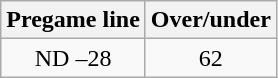<table class="wikitable">
<tr align="center">
<th style=>Pregame line</th>
<th style=>Over/under</th>
</tr>
<tr align="center">
<td>ND –28</td>
<td>62</td>
</tr>
</table>
